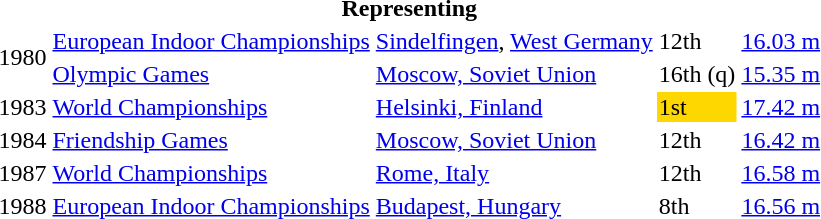<table>
<tr>
<th colspan="5">Representing </th>
</tr>
<tr>
<td rowspan=2>1980</td>
<td><a href='#'>European Indoor Championships</a></td>
<td><a href='#'>Sindelfingen</a>, <a href='#'>West Germany</a></td>
<td>12th</td>
<td><a href='#'>16.03 m</a></td>
</tr>
<tr>
<td><a href='#'>Olympic Games</a></td>
<td><a href='#'>Moscow, Soviet Union</a></td>
<td>16th (q)</td>
<td><a href='#'>15.35 m</a></td>
</tr>
<tr>
<td>1983</td>
<td><a href='#'>World Championships</a></td>
<td><a href='#'>Helsinki, Finland</a></td>
<td bgcolor=gold>1st</td>
<td><a href='#'>17.42 m</a></td>
</tr>
<tr>
<td>1984</td>
<td><a href='#'>Friendship Games</a></td>
<td><a href='#'>Moscow, Soviet Union</a></td>
<td>12th</td>
<td><a href='#'>16.42 m</a></td>
</tr>
<tr>
<td>1987</td>
<td><a href='#'>World Championships</a></td>
<td><a href='#'>Rome, Italy</a></td>
<td>12th</td>
<td><a href='#'>16.58 m</a></td>
</tr>
<tr>
<td>1988</td>
<td><a href='#'>European Indoor Championships</a></td>
<td><a href='#'>Budapest, Hungary</a></td>
<td>8th</td>
<td><a href='#'>16.56 m</a></td>
</tr>
</table>
